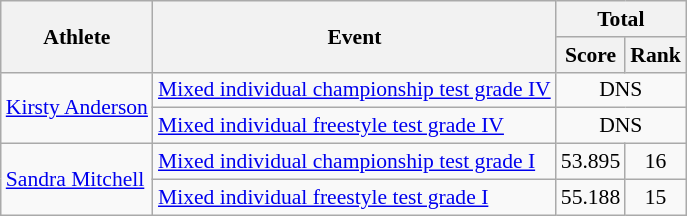<table class=wikitable style="font-size:90%">
<tr>
<th rowspan="2">Athlete</th>
<th rowspan="2">Event</th>
<th colspan="2">Total</th>
</tr>
<tr>
<th>Score</th>
<th>Rank</th>
</tr>
<tr>
<td rowspan="2"><a href='#'>Kirsty Anderson</a></td>
<td><a href='#'>Mixed individual championship test grade IV</a></td>
<td align="center" colspan="2">DNS</td>
</tr>
<tr>
<td><a href='#'>Mixed individual freestyle test grade IV</a></td>
<td align="center" colspan="2">DNS</td>
</tr>
<tr>
<td rowspan="2"><a href='#'>Sandra Mitchell</a></td>
<td><a href='#'>Mixed individual championship test grade I</a></td>
<td align="center">53.895</td>
<td align="center">16</td>
</tr>
<tr>
<td><a href='#'>Mixed individual freestyle test grade I</a></td>
<td align="center">55.188</td>
<td align="center">15</td>
</tr>
</table>
